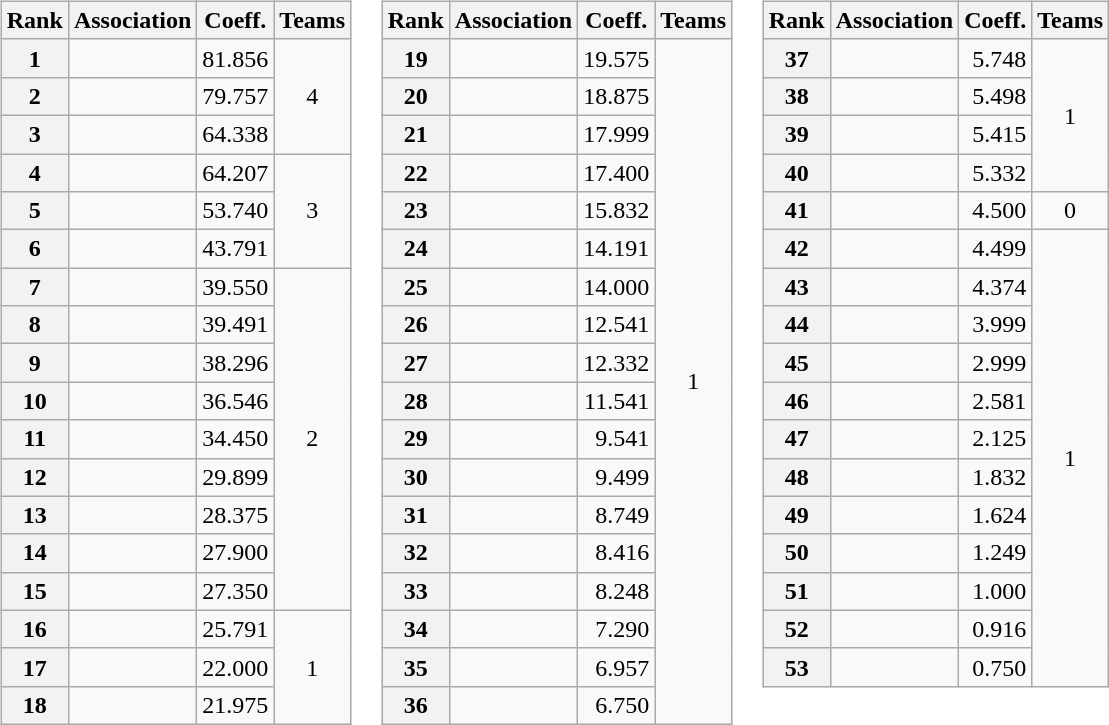<table>
<tr valign=top>
<td><br><table class="wikitable">
<tr>
<th>Rank</th>
<th>Association</th>
<th>Coeff.</th>
<th>Teams</th>
</tr>
<tr>
<th>1</th>
<td></td>
<td align=right>81.856</td>
<td align=center rowspan="3">4</td>
</tr>
<tr>
<th>2</th>
<td></td>
<td align=right>79.757</td>
</tr>
<tr>
<th>3</th>
<td></td>
<td align=right>64.338</td>
</tr>
<tr>
<th>4</th>
<td></td>
<td align=right>64.207</td>
<td align=center rowspan="3">3</td>
</tr>
<tr>
<th>5</th>
<td></td>
<td align=right>53.740</td>
</tr>
<tr>
<th>6</th>
<td></td>
<td align=right>43.791</td>
</tr>
<tr>
<th>7</th>
<td></td>
<td align=right>39.550</td>
<td align=center rowspan="9">2</td>
</tr>
<tr>
<th>8</th>
<td></td>
<td align=right>39.491</td>
</tr>
<tr>
<th>9</th>
<td></td>
<td align=right>38.296</td>
</tr>
<tr>
<th>10</th>
<td></td>
<td align=right>36.546</td>
</tr>
<tr>
<th>11</th>
<td></td>
<td align=right>34.450</td>
</tr>
<tr>
<th>12</th>
<td></td>
<td align=right>29.899</td>
</tr>
<tr>
<th>13</th>
<td></td>
<td align=right>28.375</td>
</tr>
<tr>
<th>14</th>
<td></td>
<td align=right>27.900</td>
</tr>
<tr>
<th>15</th>
<td></td>
<td align=right>27.350</td>
</tr>
<tr>
<th>16</th>
<td></td>
<td align=right>25.791</td>
<td align=center rowspan="3">1</td>
</tr>
<tr>
<th>17</th>
<td></td>
<td align=right>22.000</td>
</tr>
<tr>
<th>18</th>
<td></td>
<td align=right>21.975</td>
</tr>
</table>
</td>
<td><br><table class="wikitable">
<tr>
<th>Rank</th>
<th>Association</th>
<th>Coeff.</th>
<th>Teams</th>
</tr>
<tr>
<th>19</th>
<td></td>
<td align=right>19.575</td>
<td align=center rowspan="18">1</td>
</tr>
<tr>
<th>20</th>
<td></td>
<td align=right>18.875</td>
</tr>
<tr>
<th>21</th>
<td></td>
<td align=right>17.999</td>
</tr>
<tr>
<th>22</th>
<td></td>
<td align=right>17.400</td>
</tr>
<tr>
<th>23</th>
<td></td>
<td align=right>15.832</td>
</tr>
<tr>
<th>24</th>
<td></td>
<td align=right>14.191</td>
</tr>
<tr>
<th>25</th>
<td></td>
<td align=right>14.000</td>
</tr>
<tr>
<th>26</th>
<td></td>
<td align=right>12.541</td>
</tr>
<tr>
<th>27</th>
<td></td>
<td align=right>12.332</td>
</tr>
<tr>
<th>28</th>
<td></td>
<td align=right>11.541</td>
</tr>
<tr>
<th>29</th>
<td></td>
<td align=right>9.541</td>
</tr>
<tr>
<th>30</th>
<td></td>
<td align=right>9.499</td>
</tr>
<tr>
<th>31</th>
<td></td>
<td align=right>8.749</td>
</tr>
<tr>
<th>32</th>
<td></td>
<td align=right>8.416</td>
</tr>
<tr>
<th>33</th>
<td></td>
<td align=right>8.248</td>
</tr>
<tr>
<th>34</th>
<td></td>
<td align=right>7.290</td>
</tr>
<tr>
<th>35</th>
<td></td>
<td align=right>6.957</td>
</tr>
<tr>
<th>36</th>
<td></td>
<td align=right>6.750</td>
</tr>
</table>
</td>
<td><br><table class="wikitable">
<tr>
<th>Rank</th>
<th>Association</th>
<th>Coeff.</th>
<th>Teams</th>
</tr>
<tr>
<th>37</th>
<td></td>
<td align=right>5.748</td>
<td align=center rowspan="4">1</td>
</tr>
<tr>
<th>38</th>
<td></td>
<td align=right>5.498</td>
</tr>
<tr>
<th>39</th>
<td></td>
<td align=right>5.415</td>
</tr>
<tr>
<th>40</th>
<td></td>
<td align=right>5.332</td>
</tr>
<tr>
<th>41</th>
<td></td>
<td align=right>4.500</td>
<td align=center rowspan="1">0</td>
</tr>
<tr>
<th>42</th>
<td></td>
<td align=right>4.499</td>
<td align=center rowspan="12">1</td>
</tr>
<tr>
<th>43</th>
<td></td>
<td align=right>4.374</td>
</tr>
<tr>
<th>44</th>
<td></td>
<td align=right>3.999</td>
</tr>
<tr>
<th>45</th>
<td></td>
<td align=right>2.999</td>
</tr>
<tr>
<th>46</th>
<td></td>
<td align=right>2.581</td>
</tr>
<tr>
<th>47</th>
<td></td>
<td align=right>2.125</td>
</tr>
<tr>
<th>48</th>
<td></td>
<td align=right>1.832</td>
</tr>
<tr>
<th>49</th>
<td></td>
<td align=right>1.624</td>
</tr>
<tr>
<th>50</th>
<td></td>
<td align=right>1.249</td>
</tr>
<tr>
<th>51</th>
<td></td>
<td align=right>1.000</td>
</tr>
<tr>
<th>52</th>
<td></td>
<td align=right>0.916</td>
</tr>
<tr>
<th>53</th>
<td></td>
<td align=right>0.750</td>
</tr>
</table>
</td>
</tr>
</table>
